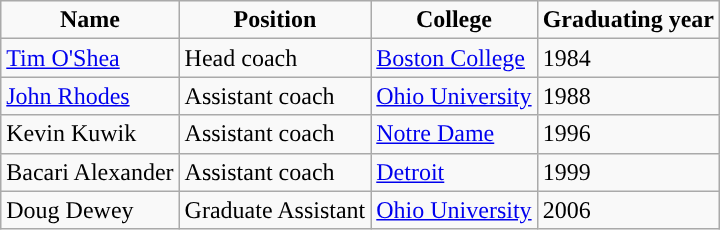<table class="wikitable">
<tr>
<td align=center><span> <strong>Name</strong></span></td>
<td align=center><span> <strong>Position</strong></span></td>
<td align=center><span> <strong>College</strong></span></td>
<td align=center><span> <strong>Graduating year</strong></span></td>
</tr>
<tr>
<td><a href='#'>Tim O'Shea</a></td>
<td>Head coach</td>
<td><a href='#'>Boston College</a></td>
<td>1984</td>
</tr>
<tr>
<td><a href='#'>John Rhodes</a></td>
<td>Assistant coach</td>
<td><a href='#'>Ohio University</a></td>
<td>1988</td>
</tr>
<tr>
<td>Kevin Kuwik</td>
<td>Assistant coach</td>
<td><a href='#'>Notre Dame</a></td>
<td>1996</td>
</tr>
<tr>
<td>Bacari Alexander</td>
<td>Assistant coach</td>
<td><a href='#'>Detroit</a></td>
<td>1999</td>
</tr>
<tr>
<td>Doug Dewey</td>
<td>Graduate Assistant</td>
<td><a href='#'>Ohio University</a></td>
<td>2006</td>
</tr>
</table>
